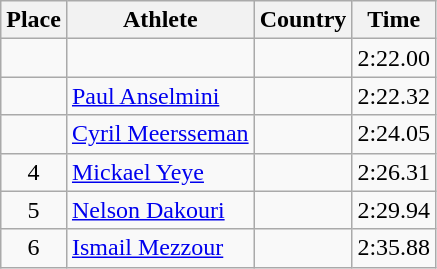<table class="wikitable">
<tr>
<th>Place</th>
<th>Athlete</th>
<th>Country</th>
<th>Time</th>
</tr>
<tr>
<td align=center></td>
<td></td>
<td></td>
<td>2:22.00</td>
</tr>
<tr>
<td align=center></td>
<td><a href='#'>Paul Anselmini</a></td>
<td></td>
<td>2:22.32</td>
</tr>
<tr>
<td align=center></td>
<td><a href='#'>Cyril Meersseman</a></td>
<td></td>
<td>2:24.05</td>
</tr>
<tr>
<td align=center>4</td>
<td><a href='#'>Mickael Yeye</a></td>
<td></td>
<td>2:26.31</td>
</tr>
<tr>
<td align=center>5</td>
<td><a href='#'>Nelson Dakouri</a></td>
<td></td>
<td>2:29.94</td>
</tr>
<tr>
<td align=center>6</td>
<td><a href='#'>Ismail Mezzour</a></td>
<td></td>
<td>2:35.88</td>
</tr>
</table>
